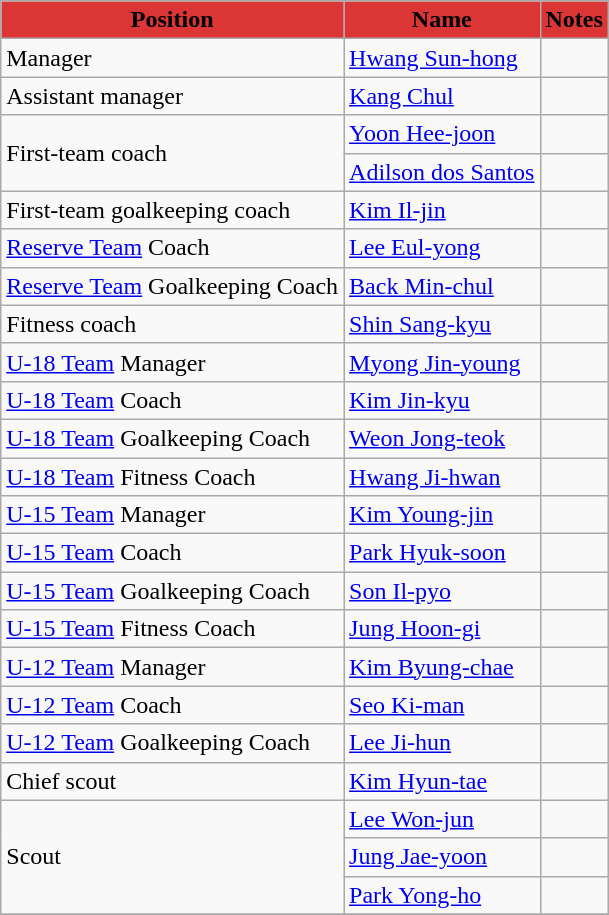<table class="wikitable">
<tr>
<th style="color:#000000; background:#DC3535;">Position</th>
<th style="color:#000000; background:#DC3535;">Name</th>
<th style="color:#000000; background:#DC3535;">Notes</th>
</tr>
<tr>
<td>Manager</td>
<td> <a href='#'>Hwang Sun-hong</a></td>
<td></td>
</tr>
<tr>
<td>Assistant manager</td>
<td> <a href='#'>Kang Chul</a></td>
<td></td>
</tr>
<tr>
<td rowspan="2">First-team coach</td>
<td> <a href='#'>Yoon Hee-joon</a></td>
<td></td>
</tr>
<tr>
<td> <a href='#'>Adilson dos Santos</a></td>
<td></td>
</tr>
<tr>
<td>First-team goalkeeping coach</td>
<td> <a href='#'>Kim Il-jin</a></td>
<td></td>
</tr>
<tr>
<td><a href='#'>Reserve Team</a> Coach</td>
<td> <a href='#'>Lee Eul-yong</a></td>
<td></td>
</tr>
<tr>
<td><a href='#'>Reserve Team</a> Goalkeeping Coach</td>
<td> <a href='#'>Back Min-chul</a></td>
<td></td>
</tr>
<tr>
<td>Fitness coach</td>
<td> <a href='#'>Shin Sang-kyu</a></td>
<td></td>
</tr>
<tr>
<td><a href='#'>U-18 Team</a> Manager</td>
<td> <a href='#'>Myong Jin-young</a></td>
<td></td>
</tr>
<tr>
<td><a href='#'>U-18 Team</a> Coach</td>
<td> <a href='#'>Kim Jin-kyu</a></td>
<td></td>
</tr>
<tr>
<td><a href='#'>U-18 Team</a> Goalkeeping Coach</td>
<td> <a href='#'>Weon Jong-teok</a></td>
<td></td>
</tr>
<tr>
<td><a href='#'>U-18 Team</a> Fitness Coach</td>
<td> <a href='#'>Hwang Ji-hwan</a></td>
<td></td>
</tr>
<tr>
<td><a href='#'>U-15 Team</a> Manager</td>
<td> <a href='#'>Kim Young-jin</a></td>
<td></td>
</tr>
<tr>
<td><a href='#'>U-15 Team</a> Coach</td>
<td> <a href='#'>Park Hyuk-soon</a></td>
<td></td>
</tr>
<tr>
<td><a href='#'>U-15 Team</a> Goalkeeping Coach</td>
<td> <a href='#'>Son Il-pyo</a></td>
<td></td>
</tr>
<tr>
<td><a href='#'>U-15 Team</a> Fitness Coach</td>
<td> <a href='#'>Jung Hoon-gi</a></td>
<td></td>
</tr>
<tr>
<td><a href='#'>U-12 Team</a> Manager</td>
<td> <a href='#'>Kim Byung-chae</a></td>
<td></td>
</tr>
<tr>
<td><a href='#'>U-12 Team</a> Coach</td>
<td> <a href='#'>Seo Ki-man</a></td>
<td></td>
</tr>
<tr>
<td><a href='#'>U-12 Team</a> Goalkeeping Coach</td>
<td> <a href='#'>Lee Ji-hun</a></td>
<td></td>
</tr>
<tr>
<td>Chief scout</td>
<td> <a href='#'>Kim Hyun-tae</a></td>
<td></td>
</tr>
<tr>
<td rowspan="3">Scout</td>
<td> <a href='#'>Lee Won-jun</a></td>
<td></td>
</tr>
<tr>
<td> <a href='#'>Jung Jae-yoon</a></td>
<td></td>
</tr>
<tr>
<td> <a href='#'>Park Yong-ho</a></td>
<td></td>
</tr>
<tr>
</tr>
</table>
